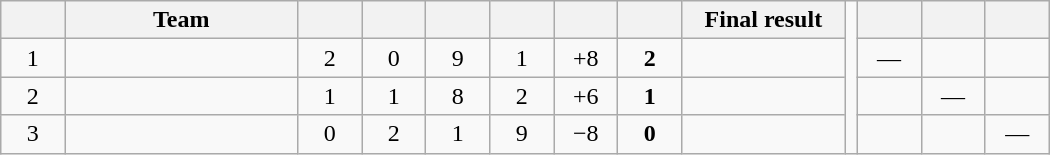<table class="wikitable" style="text-align:center" width="700">
<tr>
<th width="5.5%"></th>
<th width="20%">Team</th>
<th width="5.5%"></th>
<th width="5.5%"></th>
<th width="5.5%"></th>
<th width="5.5%"></th>
<th width="5.5%"></th>
<th width="5.5%"></th>
<th width="14%">Final result</th>
<td rowspan="4" width="1%"></td>
<th width="5.5%"></th>
<th width="5.5%"></th>
<th width="5.5%"></th>
</tr>
<tr>
<td>1</td>
<td style="text-align:left"></td>
<td>2</td>
<td>0</td>
<td>9</td>
<td>1</td>
<td>+8</td>
<td><strong>2</strong></td>
<td></td>
<td>—</td>
<td></td>
<td></td>
</tr>
<tr>
<td>2</td>
<td style="text-align:left"></td>
<td>1</td>
<td>1</td>
<td>8</td>
<td>2</td>
<td>+6</td>
<td><strong>1</strong></td>
<td></td>
<td></td>
<td>—</td>
<td></td>
</tr>
<tr>
<td>3</td>
<td style="text-align:left"></td>
<td>0</td>
<td>2</td>
<td>1</td>
<td>9</td>
<td>−8</td>
<td><strong>0</strong></td>
<td></td>
<td></td>
<td></td>
<td>—</td>
</tr>
</table>
